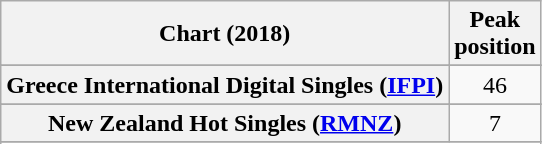<table class="wikitable sortable plainrowheaders" style="text-align:center">
<tr>
<th>Chart (2018)</th>
<th>Peak<br>position</th>
</tr>
<tr>
</tr>
<tr>
</tr>
<tr>
<th scope="row">Greece International Digital Singles (<a href='#'>IFPI</a>)</th>
<td>46</td>
</tr>
<tr>
</tr>
<tr>
</tr>
<tr>
<th scope="row">New Zealand Hot Singles (<a href='#'>RMNZ</a>)</th>
<td>7</td>
</tr>
<tr>
</tr>
<tr>
</tr>
<tr>
</tr>
<tr>
</tr>
</table>
